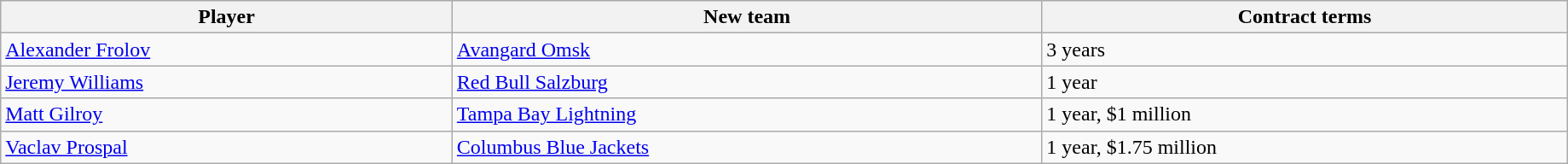<table class="wikitable" style="width:97%;">
<tr>
<th>Player</th>
<th>New team</th>
<th>Contract terms</th>
</tr>
<tr>
<td><a href='#'>Alexander Frolov</a></td>
<td><a href='#'>Avangard Omsk</a></td>
<td>3 years</td>
</tr>
<tr>
<td><a href='#'>Jeremy Williams</a></td>
<td><a href='#'>Red Bull Salzburg</a></td>
<td>1 year</td>
</tr>
<tr>
<td><a href='#'>Matt Gilroy</a></td>
<td><a href='#'>Tampa Bay Lightning</a></td>
<td>1 year, $1 million</td>
</tr>
<tr>
<td><a href='#'>Vaclav Prospal</a></td>
<td><a href='#'>Columbus Blue Jackets</a></td>
<td>1 year, $1.75 million</td>
</tr>
</table>
